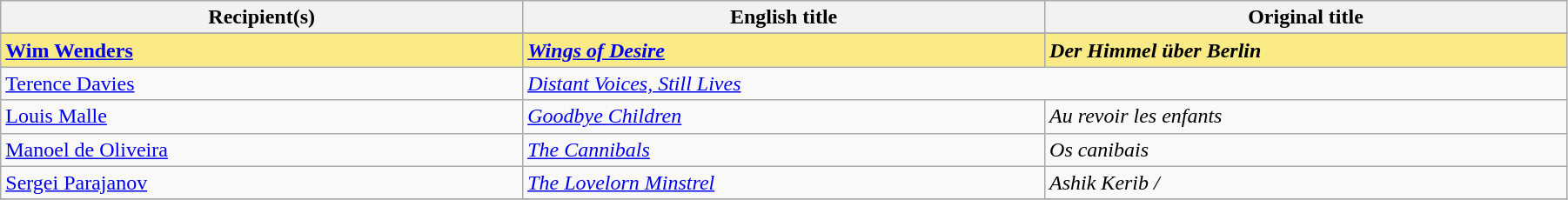<table class="sortable wikitable" width="95%" cellpadding="5">
<tr>
<th width="20%">Recipient(s)</th>
<th width="20%">English title</th>
<th width="20%">Original title</th>
</tr>
<tr>
</tr>
<tr style="background:#FAEB86">
<td><strong> <a href='#'>Wim Wenders</a></strong></td>
<td><strong><em><a href='#'>Wings of Desire</a></em></strong></td>
<td><strong><em>Der Himmel über Berlin</em></strong></td>
</tr>
<tr>
<td> <a href='#'>Terence Davies</a></td>
<td colspan="2"><em><a href='#'>Distant Voices, Still Lives</a></em></td>
</tr>
<tr>
<td> <a href='#'>Louis Malle</a></td>
<td><em><a href='#'>Goodbye Children</a></em></td>
<td><em>Au revoir les enfants</em></td>
</tr>
<tr>
<td> <a href='#'>Manoel de Oliveira</a></td>
<td><em><a href='#'>The Cannibals</a></em></td>
<td><em>Os canibais</em></td>
</tr>
<tr>
<td> <a href='#'>Sergei Parajanov</a></td>
<td><em><a href='#'>The Lovelorn Minstrel</a></em></td>
<td><em>Ashik Kerib / </em></td>
</tr>
<tr>
</tr>
</table>
